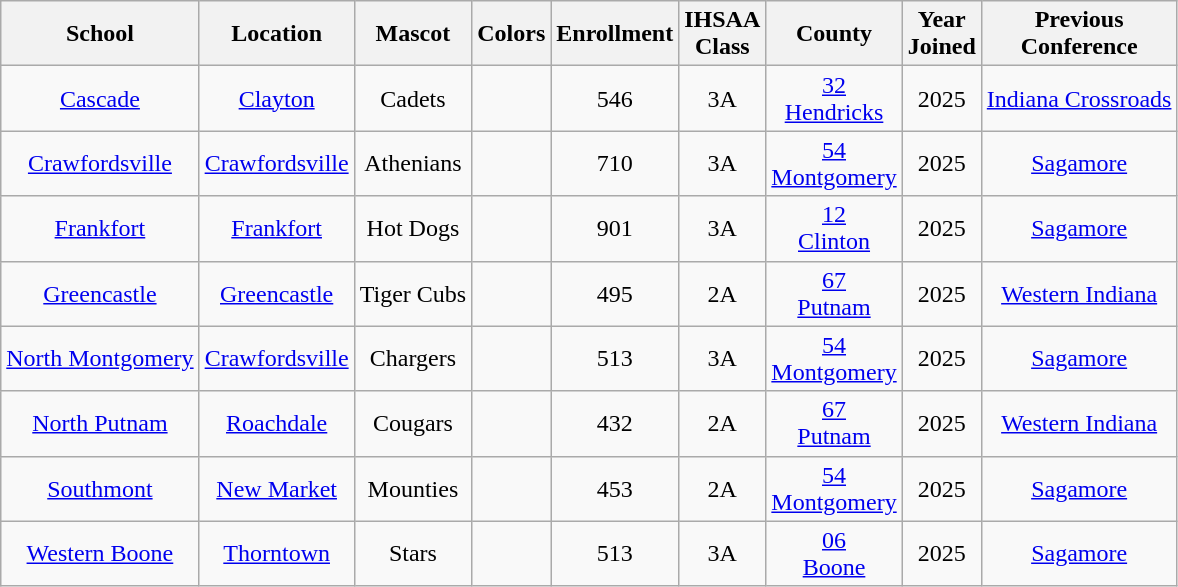<table class="wikitable" style="text-align: center;">
<tr>
<th>School</th>
<th>Location</th>
<th>Mascot</th>
<th>Colors</th>
<th>Enrollment</th>
<th>IHSAA<br>Class</th>
<th>County</th>
<th>Year<br>Joined</th>
<th>Previous<br>Conference</th>
</tr>
<tr>
<td><a href='#'>Cascade</a></td>
<td><a href='#'>Clayton</a></td>
<td>Cadets</td>
<td>  </td>
<td>546</td>
<td>3A</td>
<td><a href='#'>32</a><br><a href='#'>Hendricks</a></td>
<td>2025</td>
<td><a href='#'>Indiana Crossroads</a></td>
</tr>
<tr>
<td><a href='#'>Crawfordsville</a></td>
<td><a href='#'>Crawfordsville</a></td>
<td>Athenians</td>
<td> </td>
<td>710</td>
<td>3A</td>
<td><a href='#'>54</a><br><a href='#'>Montgomery</a></td>
<td>2025</td>
<td><a href='#'>Sagamore</a></td>
</tr>
<tr>
<td><a href='#'>Frankfort</a></td>
<td><a href='#'>Frankfort</a></td>
<td>Hot Dogs</td>
<td> </td>
<td>901</td>
<td>3A</td>
<td><a href='#'>12</a><br><a href='#'>Clinton</a></td>
<td>2025</td>
<td><a href='#'>Sagamore</a></td>
</tr>
<tr>
<td><a href='#'>Greencastle</a></td>
<td><a href='#'>Greencastle</a></td>
<td>Tiger Cubs</td>
<td> </td>
<td>495</td>
<td>2A</td>
<td><a href='#'>67</a><br><a href='#'>Putnam</a></td>
<td>2025</td>
<td><a href='#'>Western Indiana</a></td>
</tr>
<tr>
<td><a href='#'>North Montgomery</a></td>
<td><a href='#'>Crawfordsville</a></td>
<td>Chargers</td>
<td> </td>
<td>513</td>
<td>3A</td>
<td><a href='#'>54</a><br><a href='#'>Montgomery</a></td>
<td>2025</td>
<td><a href='#'>Sagamore</a></td>
</tr>
<tr>
<td><a href='#'>North Putnam</a></td>
<td><a href='#'>Roachdale</a></td>
<td>Cougars</td>
<td> </td>
<td>432</td>
<td>2A</td>
<td><a href='#'>67</a><br><a href='#'>Putnam</a></td>
<td>2025</td>
<td><a href='#'>Western Indiana</a></td>
</tr>
<tr>
<td><a href='#'>Southmont</a></td>
<td><a href='#'>New Market</a></td>
<td>Mounties</td>
<td> </td>
<td>453</td>
<td>2A</td>
<td><a href='#'>54</a><br><a href='#'>Montgomery</a></td>
<td>2025</td>
<td><a href='#'>Sagamore</a></td>
</tr>
<tr>
<td><a href='#'>Western Boone</a></td>
<td><a href='#'>Thorntown</a></td>
<td>Stars</td>
<td> </td>
<td>513</td>
<td>3A</td>
<td><a href='#'>06</a><br><a href='#'>Boone</a></td>
<td>2025</td>
<td><a href='#'>Sagamore</a></td>
</tr>
</table>
